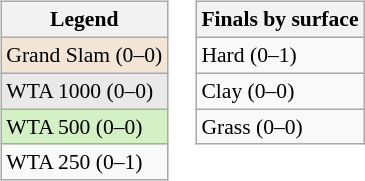<table>
<tr valign=top>
<td><br><table class="wikitable" style=font-size:90%>
<tr>
<th>Legend</th>
</tr>
<tr>
<td bgcolor="#f3e6d7">Grand Slam (0–0)</td>
</tr>
<tr>
<td bgcolor="#e9e9e9">WTA 1000 (0–0)</td>
</tr>
<tr>
<td bgcolor="#d4f1c5">WTA 500 (0–0)</td>
</tr>
<tr>
<td>WTA 250 (0–1)</td>
</tr>
</table>
</td>
<td><br><table class="wikitable" style=font-size:90%>
<tr>
<th>Finals by surface</th>
</tr>
<tr>
<td>Hard (0–1)</td>
</tr>
<tr>
<td>Clay (0–0)</td>
</tr>
<tr>
<td>Grass (0–0)</td>
</tr>
</table>
</td>
</tr>
</table>
